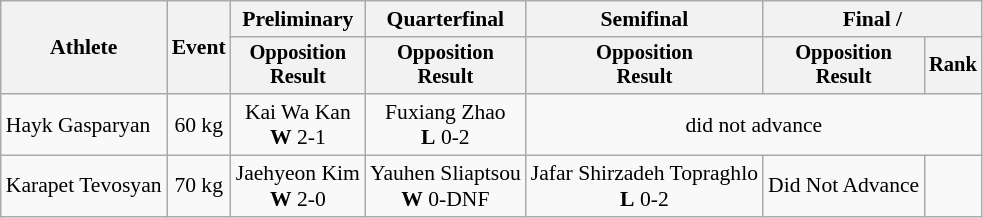<table class="wikitable" style="font-size:90%">
<tr>
<th rowspan=2>Athlete</th>
<th rowspan=2>Event</th>
<th>Preliminary</th>
<th>Quarterfinal</th>
<th>Semifinal</th>
<th colspan=2>Final / </th>
</tr>
<tr style="font-size: 95%">
<th>Opposition<br>Result</th>
<th>Opposition<br>Result</th>
<th>Opposition<br>Result</th>
<th>Opposition<br>Result</th>
<th>Rank</th>
</tr>
<tr align=center>
<td align=left>Hayk Gasparyan</td>
<td>60 kg</td>
<td>Kai Wa Kan<br><strong>W</strong> 2-1</td>
<td>Fuxiang Zhao<br><strong>L</strong> 0-2</td>
<td colspan=3>did not advance</td>
</tr>
<tr align=center>
<td align=left>Karapet Tevosyan</td>
<td>70 kg</td>
<td>Jaehyeon Kim<br><strong>W</strong> 2-0</td>
<td>Yauhen Sliaptsou<br><strong>W</strong> 0-DNF</td>
<td>Jafar Shirzadeh Topraghlo<br><strong>L</strong> 0-2</td>
<td>Did Not Advance</td>
<td></td>
</tr>
</table>
